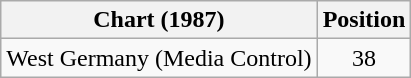<table class="wikitable">
<tr>
<th>Chart (1987)</th>
<th>Position</th>
</tr>
<tr>
<td>West Germany (Media Control)</td>
<td align="center">38</td>
</tr>
</table>
